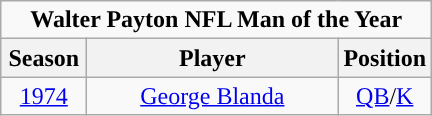<table class="wikitable sortable" style="text-align:center">
<tr>
<td colspan="3"><strong>Walter Payton NFL Man of the Year</strong></td>
</tr>
<tr>
<th style="width:50px; ">Season</th>
<th style="width:160px; ">Player</th>
<th style="width:50px; ">Position</th>
</tr>
<tr>
<td><a href='#'>1974</a></td>
<td><a href='#'>George Blanda</a></td>
<td><a href='#'>QB</a>/<a href='#'>K</a></td>
</tr>
</table>
